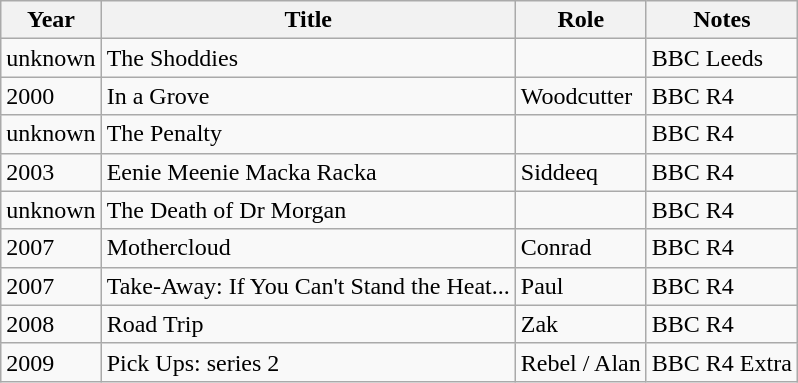<table class="wikitable sortable">
<tr>
<th>Year</th>
<th>Title</th>
<th>Role</th>
<th>Notes</th>
</tr>
<tr>
<td>unknown</td>
<td>The Shoddies</td>
<td></td>
<td>BBC Leeds</td>
</tr>
<tr>
<td>2000</td>
<td>In a Grove</td>
<td>Woodcutter</td>
<td>BBC R4</td>
</tr>
<tr>
<td>unknown</td>
<td>The Penalty</td>
<td></td>
<td>BBC R4</td>
</tr>
<tr>
<td>2003</td>
<td>Eenie Meenie Macka Racka</td>
<td>Siddeeq</td>
<td>BBC R4</td>
</tr>
<tr>
<td>unknown</td>
<td>The Death of Dr Morgan</td>
<td></td>
<td>BBC R4</td>
</tr>
<tr>
<td>2007</td>
<td>Mothercloud</td>
<td>Conrad</td>
<td>BBC R4</td>
</tr>
<tr>
<td>2007</td>
<td>Take-Away: If You Can't Stand the Heat...</td>
<td>Paul</td>
<td>BBC R4</td>
</tr>
<tr>
<td>2008</td>
<td>Road Trip</td>
<td>Zak</td>
<td>BBC R4</td>
</tr>
<tr>
<td>2009</td>
<td>Pick Ups: series 2</td>
<td>Rebel / Alan</td>
<td>BBC R4 Extra</td>
</tr>
</table>
